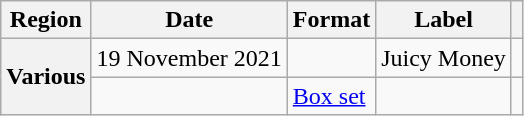<table class="wikitable plainrowheaders">
<tr>
<th>Region</th>
<th>Date</th>
<th>Format</th>
<th>Label</th>
<th></th>
</tr>
<tr>
<th scope="row" rowspan="2">Various</th>
<td rowspan="1">19 November 2021</td>
<td></td>
<td>Juicy Money</td>
<td></td>
</tr>
<tr>
<td></td>
<td><a href='#'>Box set</a></td>
<td></td>
<td></td>
</tr>
</table>
